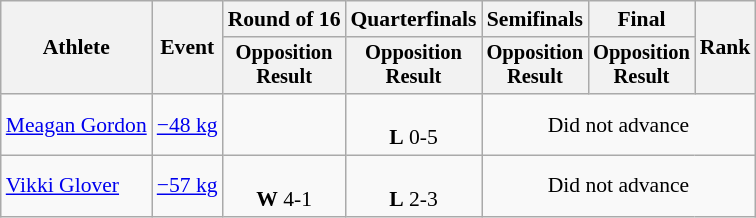<table class="wikitable" style="font-size:90%;">
<tr>
<th rowspan=2>Athlete</th>
<th rowspan=2>Event</th>
<th>Round of 16</th>
<th>Quarterfinals</th>
<th>Semifinals</th>
<th>Final</th>
<th rowspan=2>Rank</th>
</tr>
<tr style="font-size:95%">
<th>Opposition<br>Result</th>
<th>Opposition<br>Result</th>
<th>Opposition<br>Result</th>
<th>Opposition<br>Result</th>
</tr>
<tr align=center>
<td align=left><a href='#'>Meagan Gordon</a></td>
<td align=left><a href='#'>−48 kg</a></td>
<td></td>
<td> <br> <strong>L</strong> 0-5</td>
<td Colspan=3>Did not advance</td>
</tr>
<tr align=center>
<td align=left><a href='#'>Vikki Glover</a></td>
<td align=left><a href='#'>−57 kg</a></td>
<td><br> <strong>W</strong> 4-1</td>
<td><br> <strong>L</strong> 2-3</td>
<td Colspan=3>Did not advance</td>
</tr>
</table>
